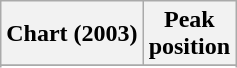<table class="wikitable sortable plainrowheaders" style="text-align:center">
<tr>
<th scope="col">Chart (2003)</th>
<th scope="col">Peak<br>position</th>
</tr>
<tr>
</tr>
<tr>
</tr>
<tr>
</tr>
<tr>
</tr>
<tr>
</tr>
<tr>
</tr>
<tr>
</tr>
</table>
